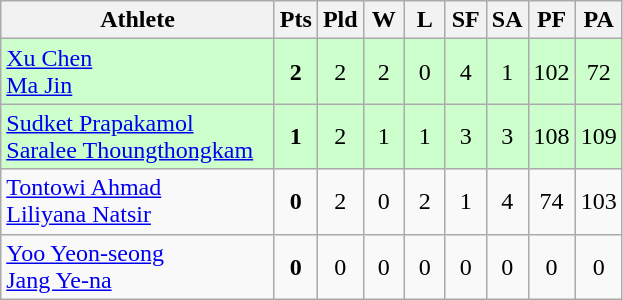<table class=wikitable style="text-align:center">
<tr>
<th width=175>Athlete</th>
<th width=20>Pts</th>
<th width=20>Pld</th>
<th width=20>W</th>
<th width=20>L</th>
<th width=20>SF</th>
<th width=20>SA</th>
<th width=20>PF</th>
<th width=20>PA</th>
</tr>
<tr bgcolor=ccffcc>
<td style="text-align:left"> <a href='#'>Xu Chen</a><br> <a href='#'>Ma Jin</a></td>
<td><strong>2</strong></td>
<td>2</td>
<td>2</td>
<td>0</td>
<td>4</td>
<td>1</td>
<td>102</td>
<td>72</td>
</tr>
<tr bgcolor=ccffcc>
<td style="text-align:left"> <a href='#'>Sudket Prapakamol</a><br> <a href='#'>Saralee Thoungthongkam</a></td>
<td><strong>1</strong></td>
<td>2</td>
<td>1</td>
<td>1</td>
<td>3</td>
<td>3</td>
<td>108</td>
<td>109</td>
</tr>
<tr bgcolor=>
<td style="text-align:left"> <a href='#'>Tontowi Ahmad</a><br> <a href='#'>Liliyana Natsir</a></td>
<td><strong>0</strong></td>
<td>2</td>
<td>0</td>
<td>2</td>
<td>1</td>
<td>4</td>
<td>74</td>
<td>103</td>
</tr>
<tr bgcolor=>
<td style="text-align:left"> <a href='#'>Yoo Yeon-seong</a><br> <a href='#'>Jang Ye-na</a></td>
<td><strong>0</strong></td>
<td>0</td>
<td>0</td>
<td>0</td>
<td>0</td>
<td>0</td>
<td>0</td>
<td>0</td>
</tr>
</table>
